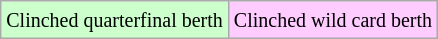<table class="wikitable">
<tr>
<td style="background-color: #ccffcc;"><small>Clinched quarterfinal berth</small></td>
<td style="background-color: #ffccff;"><small>Clinched wild card berth</small></td>
</tr>
</table>
